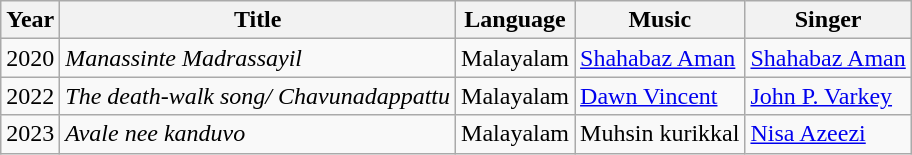<table class="wikitable sortable">
<tr>
<th>Year</th>
<th>Title</th>
<th>Language</th>
<th>Music</th>
<th>Singer</th>
</tr>
<tr>
<td>2020</td>
<td><em>Manassinte Madrassayil</em></td>
<td>Malayalam</td>
<td><a href='#'>Shahabaz Aman</a></td>
<td><a href='#'>Shahabaz Aman</a></td>
</tr>
<tr>
<td>2022</td>
<td><em>The death-walk song/ Chavunadappattu</em></td>
<td>Malayalam</td>
<td><a href='#'>Dawn Vincent</a></td>
<td><a href='#'>John P. Varkey</a></td>
</tr>
<tr>
<td>2023</td>
<td><em>Avale nee kanduvo</em></td>
<td>Malayalam</td>
<td>Muhsin kurikkal</td>
<td><a href='#'>Nisa Azeezi</a></td>
</tr>
</table>
